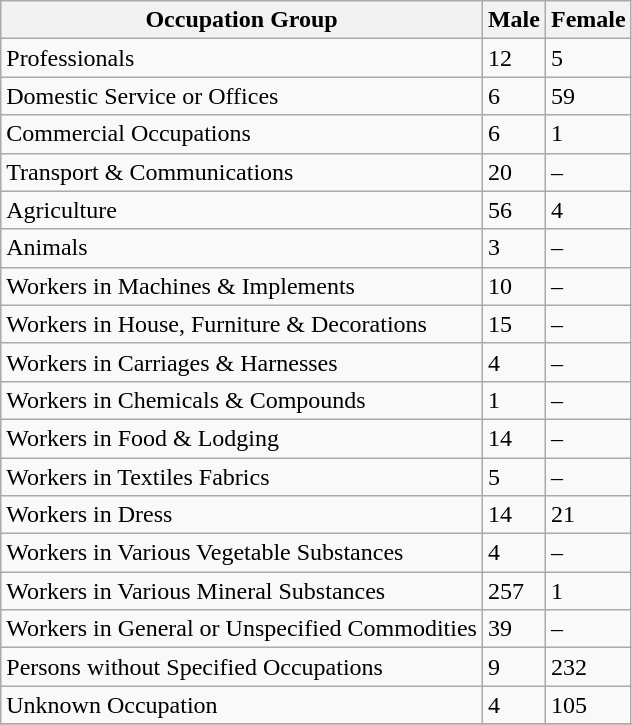<table class="wikitable sortable">
<tr>
<th>Occupation Group</th>
<th>Male</th>
<th>Female</th>
</tr>
<tr>
<td>Professionals</td>
<td>12</td>
<td>5</td>
</tr>
<tr>
<td>Domestic Service or Offices</td>
<td>6</td>
<td>59</td>
</tr>
<tr>
<td>Commercial Occupations</td>
<td>6</td>
<td>1</td>
</tr>
<tr>
<td>Transport & Communications</td>
<td>20</td>
<td>–</td>
</tr>
<tr>
<td>Agriculture</td>
<td>56</td>
<td>4</td>
</tr>
<tr>
<td>Animals</td>
<td>3</td>
<td>–</td>
</tr>
<tr>
<td>Workers in Machines & Implements</td>
<td>10</td>
<td>–</td>
</tr>
<tr>
<td>Workers in House, Furniture & Decorations</td>
<td>15</td>
<td>–</td>
</tr>
<tr>
<td>Workers in Carriages & Harnesses</td>
<td>4</td>
<td>–</td>
</tr>
<tr>
<td>Workers in Chemicals & Compounds</td>
<td>1</td>
<td>–</td>
</tr>
<tr>
<td>Workers in Food & Lodging</td>
<td>14</td>
<td>–</td>
</tr>
<tr>
<td>Workers in Textiles Fabrics</td>
<td>5</td>
<td>–</td>
</tr>
<tr>
<td>Workers in Dress</td>
<td>14</td>
<td>21</td>
</tr>
<tr>
<td>Workers in Various Vegetable Substances</td>
<td>4</td>
<td>–</td>
</tr>
<tr>
<td>Workers in Various Mineral Substances</td>
<td>257</td>
<td>1</td>
</tr>
<tr>
<td>Workers in General or Unspecified Commodities</td>
<td>39</td>
<td>–</td>
</tr>
<tr>
<td>Persons without Specified Occupations</td>
<td>9</td>
<td>232</td>
</tr>
<tr>
<td>Unknown Occupation</td>
<td>4</td>
<td>105</td>
</tr>
<tr>
</tr>
</table>
